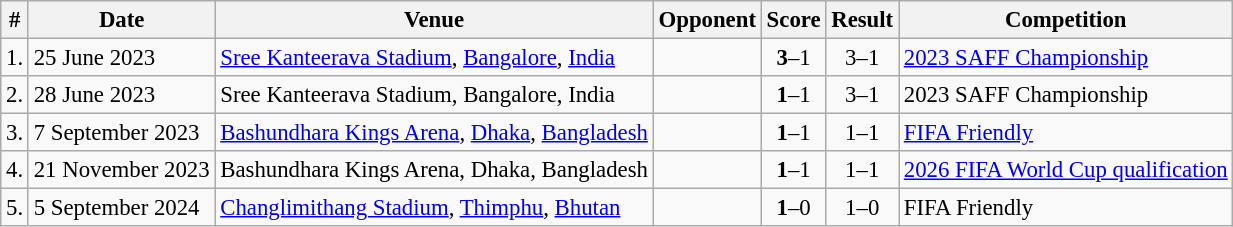<table class="wikitable" style="font-size:95%">
<tr>
<th>#</th>
<th>Date</th>
<th>Venue</th>
<th>Opponent</th>
<th>Score</th>
<th>Result</th>
<th>Competition</th>
</tr>
<tr>
<td>1.</td>
<td>25 June 2023</td>
<td><a href='#'>Sree Kanteerava Stadium</a>, <a href='#'>Bangalore</a>, <a href='#'>India</a></td>
<td></td>
<td style="text-align:center;"><strong>3</strong>–1</td>
<td style="text-align:center;">3–1</td>
<td><a href='#'>2023 SAFF Championship</a></td>
</tr>
<tr>
<td>2.</td>
<td>28 June 2023</td>
<td>Sree Kanteerava Stadium, Bangalore, India</td>
<td></td>
<td style="text-align:center;"><strong>1</strong>–1</td>
<td style="text-align:center;">3–1</td>
<td>2023 SAFF Championship</td>
</tr>
<tr>
<td>3.</td>
<td>7 September 2023</td>
<td><a href='#'>Bashundhara Kings Arena</a>, <a href='#'>Dhaka</a>, <a href='#'>Bangladesh</a></td>
<td></td>
<td style="text-align:center;"><strong>1</strong>–1</td>
<td style="text-align:center;">1–1</td>
<td><a href='#'>FIFA Friendly</a></td>
</tr>
<tr>
<td>4.</td>
<td>21 November 2023</td>
<td>Bashundhara Kings Arena, Dhaka, Bangladesh</td>
<td></td>
<td style="text-align:center;"><strong>1</strong>–1</td>
<td style="text-align:center;">1–1</td>
<td><a href='#'>2026 FIFA World Cup qualification</a></td>
</tr>
<tr>
<td>5.</td>
<td>5 September 2024</td>
<td><a href='#'>Changlimithang Stadium</a>, <a href='#'>Thimphu</a>, <a href='#'>Bhutan</a></td>
<td></td>
<td style="text-align:center;"><strong>1</strong>–0</td>
<td style="text-align:center;">1–0</td>
<td>FIFA Friendly</td>
</tr>
</table>
